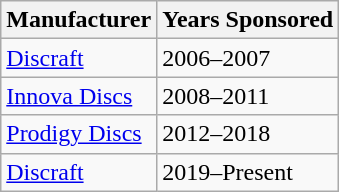<table class="wikitable">
<tr>
<th>Manufacturer</th>
<th>Years Sponsored</th>
</tr>
<tr>
<td><a href='#'>Discraft</a></td>
<td>2006–2007</td>
</tr>
<tr>
<td><a href='#'>Innova Discs</a></td>
<td>2008–2011</td>
</tr>
<tr>
<td><a href='#'>Prodigy Discs</a></td>
<td>2012–2018</td>
</tr>
<tr>
<td><a href='#'>Discraft</a></td>
<td>2019–Present</td>
</tr>
</table>
